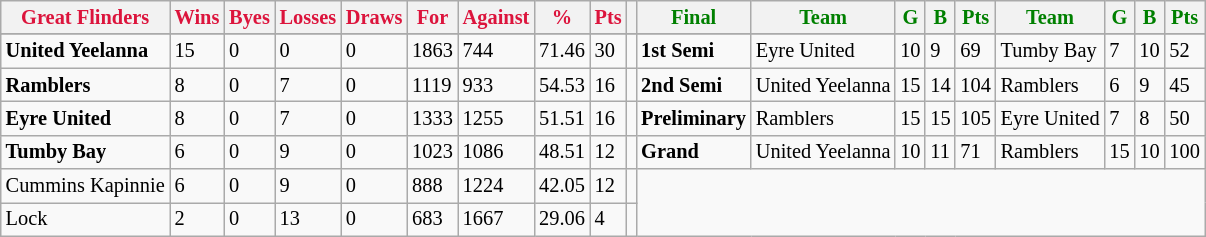<table style="font-size: 85%; text-align: left;" class="wikitable">
<tr>
<th style="color:crimson">Great Flinders</th>
<th style="color:crimson">Wins</th>
<th style="color:crimson">Byes</th>
<th style="color:crimson">Losses</th>
<th style="color:crimson">Draws</th>
<th style="color:crimson">For</th>
<th style="color:crimson">Against</th>
<th style="color:crimson">%</th>
<th style="color:crimson">Pts</th>
<th></th>
<th style="color:green">Final</th>
<th style="color:green">Team</th>
<th style="color:green">G</th>
<th style="color:green">B</th>
<th style="color:green">Pts</th>
<th style="color:green">Team</th>
<th style="color:green">G</th>
<th style="color:green">B</th>
<th style="color:green">Pts</th>
</tr>
<tr>
</tr>
<tr>
</tr>
<tr>
<td><strong>	United Yeelanna	</strong></td>
<td>15</td>
<td>0</td>
<td>0</td>
<td>0</td>
<td>1863</td>
<td>744</td>
<td>71.46</td>
<td>30</td>
<td></td>
<td><strong>1st Semi</strong></td>
<td>Eyre United</td>
<td>10</td>
<td>9</td>
<td>69</td>
<td>Tumby Bay</td>
<td>7</td>
<td>10</td>
<td>52</td>
</tr>
<tr>
<td><strong>	Ramblers	</strong></td>
<td>8</td>
<td>0</td>
<td>7</td>
<td>0</td>
<td>1119</td>
<td>933</td>
<td>54.53</td>
<td>16</td>
<td></td>
<td><strong>2nd Semi</strong></td>
<td>United Yeelanna</td>
<td>15</td>
<td>14</td>
<td>104</td>
<td>Ramblers</td>
<td>6</td>
<td>9</td>
<td>45</td>
</tr>
<tr>
<td><strong>	Eyre United	</strong></td>
<td>8</td>
<td>0</td>
<td>7</td>
<td>0</td>
<td>1333</td>
<td>1255</td>
<td>51.51</td>
<td>16</td>
<td></td>
<td><strong>Preliminary</strong></td>
<td>Ramblers</td>
<td>15</td>
<td>15</td>
<td>105</td>
<td>Eyre United</td>
<td>7</td>
<td>8</td>
<td>50</td>
</tr>
<tr>
<td><strong>	Tumby Bay	</strong></td>
<td>6</td>
<td>0</td>
<td>9</td>
<td>0</td>
<td>1023</td>
<td>1086</td>
<td>48.51</td>
<td>12</td>
<td></td>
<td><strong>Grand</strong></td>
<td>United Yeelanna</td>
<td>10</td>
<td>11</td>
<td>71</td>
<td>Ramblers</td>
<td>15</td>
<td>10</td>
<td>100</td>
</tr>
<tr>
<td>Cummins Kapinnie</td>
<td>6</td>
<td>0</td>
<td>9</td>
<td>0</td>
<td>888</td>
<td>1224</td>
<td>42.05</td>
<td>12</td>
<td></td>
</tr>
<tr>
<td>Lock</td>
<td>2</td>
<td>0</td>
<td>13</td>
<td>0</td>
<td>683</td>
<td>1667</td>
<td>29.06</td>
<td>4</td>
<td></td>
</tr>
</table>
